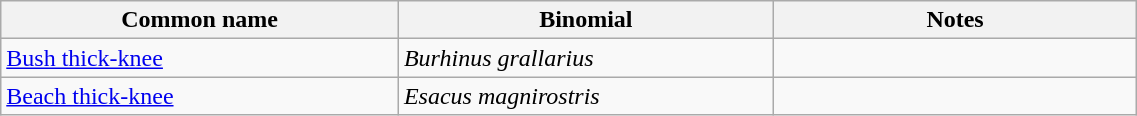<table style="width:60%;" class="wikitable">
<tr>
<th width=35%>Common name</th>
<th width=33%>Binomial</th>
<th width=32%>Notes</th>
</tr>
<tr>
<td><a href='#'>Bush thick-knee</a></td>
<td><em>Burhinus grallarius</em></td>
<td></td>
</tr>
<tr>
<td><a href='#'>Beach thick-knee</a></td>
<td><em>Esacus magnirostris</em></td>
<td></td>
</tr>
</table>
